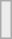<table class="wikitable" style="margin:1em auto;">
<tr>
<td bgcolor="#ECECEC"><br></td>
</tr>
</table>
